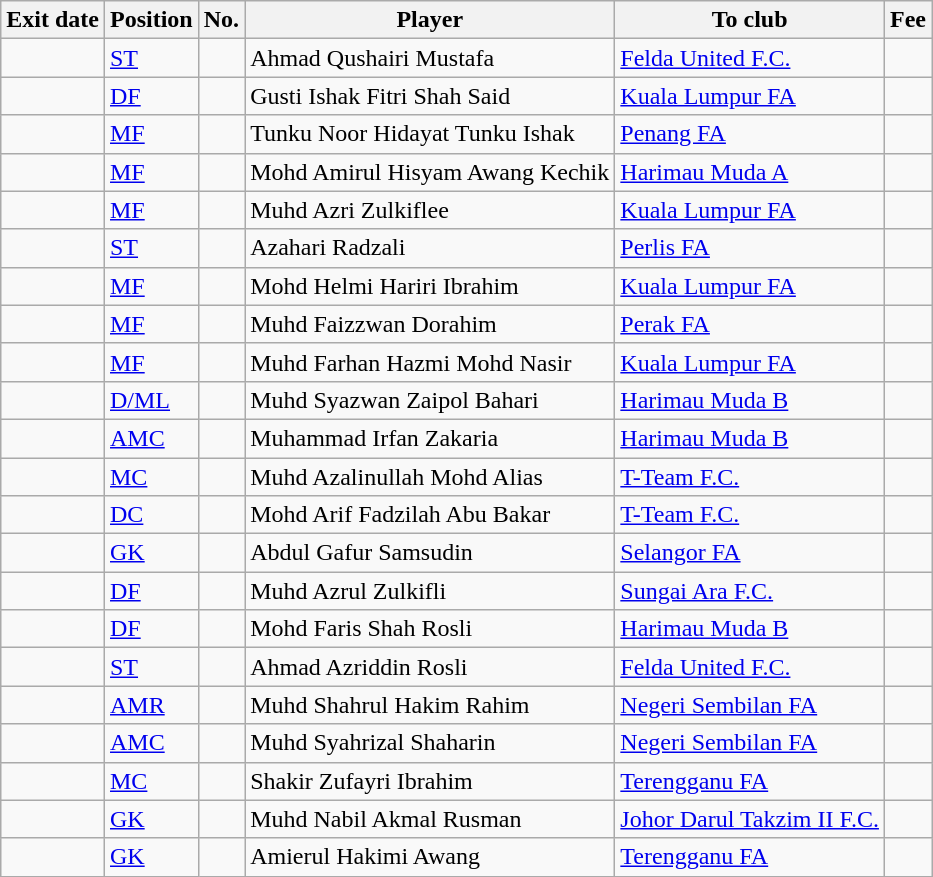<table class="wikitable sortable">
<tr>
<th>Exit date</th>
<th>Position</th>
<th>No.</th>
<th>Player</th>
<th>To club</th>
<th>Fee</th>
</tr>
<tr>
<td></td>
<td align="left"><a href='#'>ST</a></td>
<td align="left"></td>
<td align="left"> Ahmad Qushairi Mustafa</td>
<td align="left"> <a href='#'>Felda United F.C.</a></td>
<td align=right></td>
</tr>
<tr>
<td></td>
<td align="left"><a href='#'>DF</a></td>
<td align="left"></td>
<td align="left"> Gusti Ishak Fitri Shah Said</td>
<td align="left"> <a href='#'>Kuala Lumpur FA</a></td>
<td align=right></td>
</tr>
<tr>
<td></td>
<td align="left"><a href='#'>MF</a></td>
<td align="left"></td>
<td align="left"> Tunku Noor Hidayat Tunku Ishak</td>
<td align="left"> <a href='#'>Penang FA</a></td>
<td align=right></td>
</tr>
<tr>
<td></td>
<td align="left"><a href='#'>MF</a></td>
<td align="left"></td>
<td align="left"> Mohd Amirul Hisyam Awang Kechik</td>
<td align="left"> <a href='#'>Harimau Muda A</a></td>
<td align=right></td>
</tr>
<tr>
<td></td>
<td align="left"><a href='#'>MF</a></td>
<td align="left"></td>
<td align="left"> Muhd Azri Zulkiflee</td>
<td align="left"> <a href='#'>Kuala Lumpur FA</a></td>
<td align=right></td>
</tr>
<tr>
<td></td>
<td align="left"><a href='#'>ST</a></td>
<td align="left"></td>
<td align="left"> Azahari Radzali</td>
<td align="left"> <a href='#'>Perlis FA</a></td>
<td align=right></td>
</tr>
<tr>
<td></td>
<td align="left"><a href='#'>MF</a></td>
<td align="left"></td>
<td align="left"> Mohd Helmi Hariri Ibrahim</td>
<td align="left"> <a href='#'>Kuala Lumpur FA</a></td>
<td align=right></td>
</tr>
<tr>
<td></td>
<td align="left"><a href='#'>MF</a></td>
<td align="left"></td>
<td align="left"> Muhd Faizzwan Dorahim</td>
<td align="left"> <a href='#'>Perak FA</a></td>
<td align=right></td>
</tr>
<tr>
<td></td>
<td align="left"><a href='#'>MF</a></td>
<td align="left"></td>
<td align="left"> Muhd Farhan Hazmi Mohd Nasir</td>
<td align="left"> <a href='#'>Kuala Lumpur FA</a></td>
<td align=right></td>
</tr>
<tr>
<td></td>
<td align="left"><a href='#'>D/ML</a></td>
<td align="left"></td>
<td align="left"> Muhd Syazwan Zaipol Bahari</td>
<td align="left"> <a href='#'>Harimau Muda B</a></td>
<td align=right></td>
</tr>
<tr>
<td></td>
<td align="left"><a href='#'>AMC</a></td>
<td align="left"></td>
<td align="left"> Muhammad Irfan Zakaria</td>
<td align="left"> <a href='#'>Harimau Muda B</a></td>
<td align=right></td>
</tr>
<tr>
<td></td>
<td align="left"><a href='#'>MC</a></td>
<td align="left"></td>
<td align="left"> Muhd Azalinullah Mohd Alias</td>
<td align="left"> <a href='#'>T-Team F.C.</a></td>
<td align=right></td>
</tr>
<tr>
<td></td>
<td align="left"><a href='#'>DC</a></td>
<td align="left"></td>
<td align="left"> Mohd Arif Fadzilah Abu Bakar</td>
<td align="left"> <a href='#'>T-Team F.C.</a></td>
<td align=right></td>
</tr>
<tr>
<td></td>
<td align="left"><a href='#'>GK</a></td>
<td align="left"></td>
<td align="left"> Abdul Gafur Samsudin</td>
<td align="left"> <a href='#'>Selangor FA</a></td>
<td align=right></td>
</tr>
<tr>
<td></td>
<td align="left"><a href='#'>DF</a></td>
<td align="left"></td>
<td align="left"> Muhd Azrul Zulkifli</td>
<td align="left"> <a href='#'>Sungai Ara F.C.</a></td>
<td align=right></td>
</tr>
<tr>
<td></td>
<td align="left"><a href='#'>DF</a></td>
<td align="left"></td>
<td align="left"> Mohd Faris Shah Rosli</td>
<td align="left"> <a href='#'>Harimau Muda B</a></td>
<td align=right></td>
</tr>
<tr>
<td></td>
<td align="left"><a href='#'>ST</a></td>
<td align="left"></td>
<td align="left"> Ahmad Azriddin Rosli</td>
<td align="left"> <a href='#'>Felda United F.C.</a></td>
<td align=right></td>
</tr>
<tr>
<td></td>
<td align="left"><a href='#'>AMR</a></td>
<td align="left"></td>
<td align="left"> Muhd Shahrul Hakim Rahim</td>
<td align="left"> <a href='#'>Negeri Sembilan FA</a></td>
<td align=right></td>
</tr>
<tr>
<td></td>
<td align="left"><a href='#'>AMC</a></td>
<td align="left"></td>
<td align="left"> Muhd Syahrizal Shaharin</td>
<td align="left"> <a href='#'>Negeri Sembilan FA</a></td>
<td align=right></td>
</tr>
<tr>
<td></td>
<td align="left"><a href='#'>MC</a></td>
<td align="left"></td>
<td align="left"> Shakir Zufayri Ibrahim</td>
<td align="left"> <a href='#'>Terengganu FA</a></td>
<td align=right></td>
</tr>
<tr>
<td></td>
<td align="left"><a href='#'>GK</a></td>
<td align="left"></td>
<td align="left"> Muhd Nabil Akmal Rusman</td>
<td align="left"> <a href='#'>Johor Darul Takzim II F.C.</a></td>
<td align=right></td>
</tr>
<tr>
<td></td>
<td align="left"><a href='#'>GK</a></td>
<td align="left"></td>
<td align="left"> Amierul Hakimi Awang</td>
<td align="left"> <a href='#'>Terengganu FA</a></td>
<td align=right></td>
</tr>
</table>
